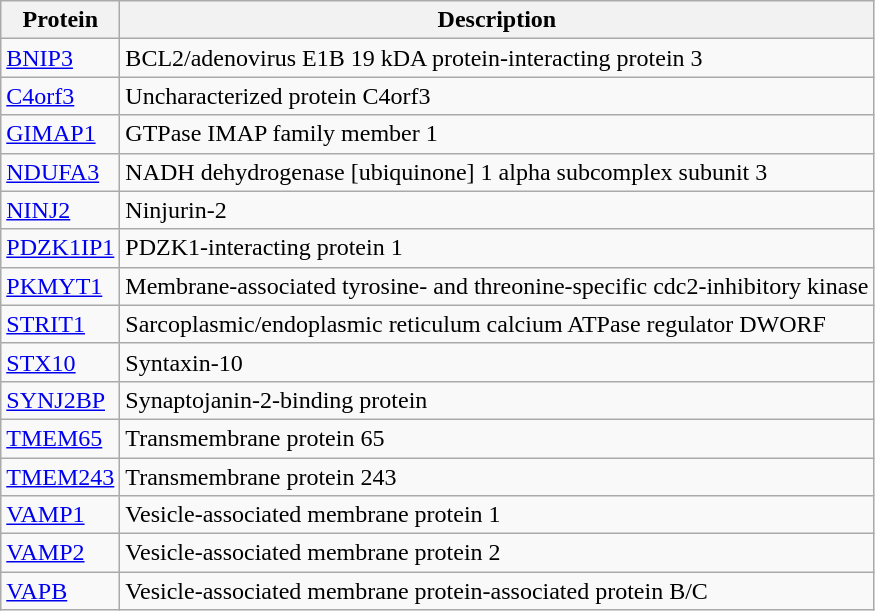<table class="wikitable">
<tr>
<th>Protein</th>
<th>Description</th>
</tr>
<tr>
<td><a href='#'>BNIP3</a></td>
<td>BCL2/adenovirus E1B 19 kDA protein-interacting protein 3</td>
</tr>
<tr>
<td><a href='#'>C4orf3</a></td>
<td>Uncharacterized protein C4orf3</td>
</tr>
<tr>
<td><a href='#'>GIMAP1</a></td>
<td>GTPase IMAP family member 1</td>
</tr>
<tr>
<td><a href='#'>NDUFA3</a></td>
<td>NADH dehydrogenase [ubiquinone] 1 alpha subcomplex subunit 3</td>
</tr>
<tr>
<td><a href='#'>NINJ2</a></td>
<td>Ninjurin-2</td>
</tr>
<tr>
<td><a href='#'>PDZK1IP1</a></td>
<td>PDZK1-interacting protein 1</td>
</tr>
<tr>
<td><a href='#'>PKMYT1</a></td>
<td>Membrane-associated tyrosine- and threonine-specific cdc2-inhibitory kinase</td>
</tr>
<tr>
<td><a href='#'>STRIT1</a></td>
<td>Sarcoplasmic/endoplasmic reticulum calcium ATPase regulator DWORF</td>
</tr>
<tr>
<td><a href='#'>STX10</a></td>
<td>Syntaxin-10</td>
</tr>
<tr>
<td><a href='#'>SYNJ2BP</a></td>
<td>Synaptojanin-2-binding protein</td>
</tr>
<tr>
<td><a href='#'>TMEM65</a></td>
<td>Transmembrane protein 65</td>
</tr>
<tr>
<td><a href='#'>TMEM243</a></td>
<td>Transmembrane protein 243</td>
</tr>
<tr>
<td><a href='#'>VAMP1</a></td>
<td>Vesicle-associated membrane protein 1</td>
</tr>
<tr>
<td><a href='#'>VAMP2</a></td>
<td>Vesicle-associated membrane protein 2</td>
</tr>
<tr>
<td><a href='#'>VAPB</a></td>
<td>Vesicle-associated membrane protein-associated protein B/C</td>
</tr>
</table>
